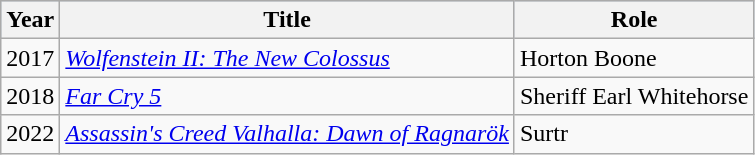<table class="wikitable sortable">
<tr style="background:#b0c4de; text-align:center;">
<th>Year</th>
<th>Title</th>
<th>Role</th>
</tr>
<tr>
<td rowspan="1">2017</td>
<td><em><a href='#'>Wolfenstein II: The New Colossus</a></em></td>
<td>Horton Boone</td>
</tr>
<tr>
<td rowspan="1">2018</td>
<td><em><a href='#'>Far Cry 5</a></em></td>
<td>Sheriff Earl Whitehorse</td>
</tr>
<tr>
<td rowspan="1">2022</td>
<td><em><a href='#'>Assassin's Creed Valhalla: Dawn of Ragnarök</a></em></td>
<td>Surtr</td>
</tr>
</table>
